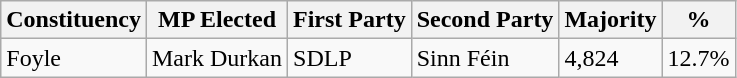<table class="wikitable sortable">
<tr>
<th>Constituency</th>
<th>MP Elected</th>
<th>First Party</th>
<th>Second Party</th>
<th>Majority</th>
<th>%</th>
</tr>
<tr>
<td>Foyle</td>
<td>Mark Durkan</td>
<td>SDLP</td>
<td>Sinn Féin</td>
<td>4,824</td>
<td>12.7%</td>
</tr>
</table>
